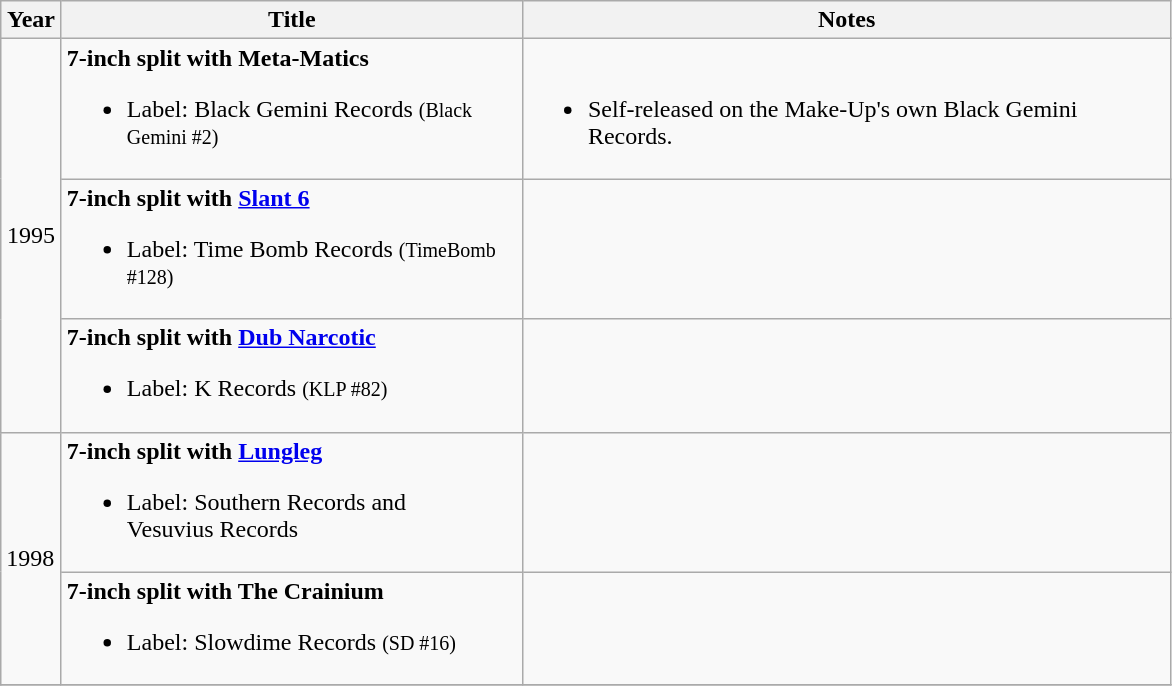<table class="wikitable">
<tr>
<th width="33">Year</th>
<th width="300">Title</th>
<th width="425">Notes</th>
</tr>
<tr>
<td align="center" rowspan="3">1995</td>
<td><strong>7-inch split with Meta-Matics</strong><br><ul><li>Label: Black Gemini Records <small>(Black Gemini #2)</small></li></ul></td>
<td><br><ul><li>Self-released on the Make-Up's own Black Gemini Records.</li></ul></td>
</tr>
<tr>
<td><strong>7-inch split with <a href='#'>Slant 6</a></strong><br><ul><li>Label: Time Bomb Records <small>(TimeBomb #128)</small></li></ul></td>
<td></td>
</tr>
<tr>
<td><strong>7-inch split with <a href='#'>Dub Narcotic</a></strong><br><ul><li>Label: K Records <small>(KLP #82)</small></li></ul></td>
<td></td>
</tr>
<tr>
<td rowspan="2">1998</td>
<td><strong>7-inch split with <a href='#'>Lungleg</a></strong><br><ul><li>Label: Southern Records and<br>Vesuvius Records</li></ul></td>
<td></td>
</tr>
<tr>
<td><strong>7-inch split with The Crainium</strong><br><ul><li>Label: Slowdime Records <small>(SD #16)</small></li></ul></td>
<td></td>
</tr>
<tr>
</tr>
</table>
